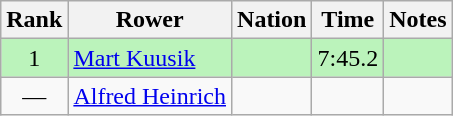<table class="wikitable sortable" style="text-align:center">
<tr>
<th>Rank</th>
<th>Rower</th>
<th>Nation</th>
<th>Time</th>
<th>Notes</th>
</tr>
<tr bgcolor=bbf3bb>
<td>1</td>
<td align=left><a href='#'>Mart Kuusik</a></td>
<td align=left></td>
<td>7:45.2</td>
<td></td>
</tr>
<tr>
<td data-sort-value=2>—</td>
<td align=left><a href='#'>Alfred Heinrich</a></td>
<td align=left></td>
<td data-sort-value=9:99.0></td>
<td></td>
</tr>
</table>
